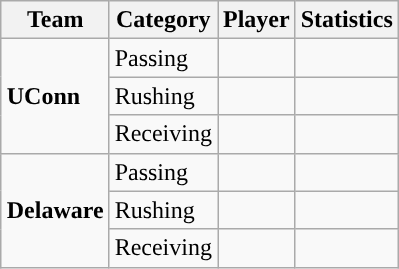<table class="wikitable" style="float: right;">
<tr>
<th>Team</th>
<th>Category</th>
<th>Player</th>
<th>Statistics</th>
</tr>
<tr>
<td rowspan=3><strong>UConn</strong></td>
<td>Passing</td>
<td></td>
<td></td>
</tr>
<tr>
<td>Rushing</td>
<td></td>
<td></td>
</tr>
<tr>
<td>Receiving</td>
<td></td>
<td></td>
</tr>
<tr>
<td rowspan=3><strong>Delaware</strong></td>
<td>Passing</td>
<td></td>
<td></td>
</tr>
<tr>
<td>Rushing</td>
<td></td>
<td></td>
</tr>
<tr>
<td>Receiving</td>
<td></td>
<td></td>
</tr>
</table>
